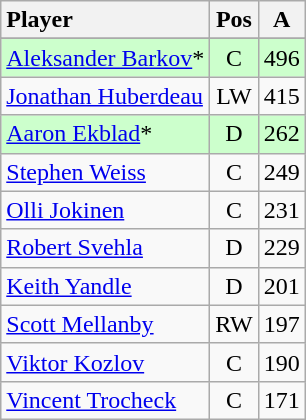<table class="wikitable" style="text-align:center;">
<tr>
<th style="text-align:left;">Player</th>
<th>Pos</th>
<th>A</th>
</tr>
<tr>
</tr>
<tr style="background:#cfc;">
<td style="text-align:left;"><a href='#'>Aleksander Barkov</a>*</td>
<td>C</td>
<td>496</td>
</tr>
<tr>
<td style="text-align:left;"><a href='#'>Jonathan Huberdeau</a></td>
<td>LW</td>
<td>415</td>
</tr>
<tr style="background:#cfc;">
<td style="text-align:left;"><a href='#'>Aaron Ekblad</a>*</td>
<td>D</td>
<td>262</td>
</tr>
<tr>
<td style="text-align:left;"><a href='#'>Stephen Weiss</a></td>
<td>C</td>
<td>249</td>
</tr>
<tr>
<td style="text-align:left;"><a href='#'>Olli Jokinen</a></td>
<td>C</td>
<td>231</td>
</tr>
<tr>
<td style="text-align:left;"><a href='#'>Robert Svehla</a></td>
<td>D</td>
<td>229</td>
</tr>
<tr>
<td style="text-align:left;"><a href='#'>Keith Yandle</a></td>
<td>D</td>
<td>201</td>
</tr>
<tr>
<td style="text-align:left;"><a href='#'>Scott Mellanby</a></td>
<td>RW</td>
<td>197</td>
</tr>
<tr>
<td style="text-align:left;"><a href='#'>Viktor Kozlov</a></td>
<td>C</td>
<td>190</td>
</tr>
<tr>
<td style="text-align:left;"><a href='#'>Vincent Trocheck</a></td>
<td>C</td>
<td>171</td>
</tr>
</table>
